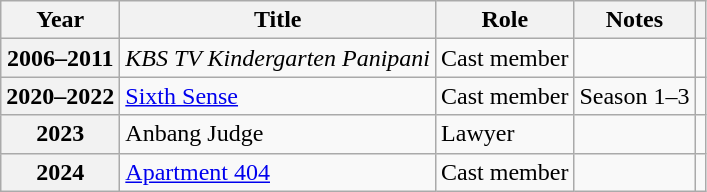<table class="wikitable sortable plainrowheaders">
<tr>
<th scope="col">Year</th>
<th scope="col">Title</th>
<th scope="col">Role</th>
<th scope="col">Notes</th>
<th scope="col" class="unsortable"></th>
</tr>
<tr>
<th scope="row">2006–2011</th>
<td><em>KBS TV Kindergarten Panipani<strong></td>
<td>Cast member</td>
<td></td>
<td></td>
</tr>
<tr>
<th scope="row">2020–2022</th>
<td></em><a href='#'>Sixth Sense</a><em></td>
<td>Cast member</td>
<td>Season 1–3</td>
<td></td>
</tr>
<tr>
<th scope="row">2023</th>
<td></em>Anbang Judge<em></td>
<td>Lawyer</td>
<td></td>
<td></td>
</tr>
<tr>
<th scope="row">2024</th>
<td></em><a href='#'>Apartment 404</a><em></td>
<td>Cast member</td>
<td></td>
<td></td>
</tr>
</table>
